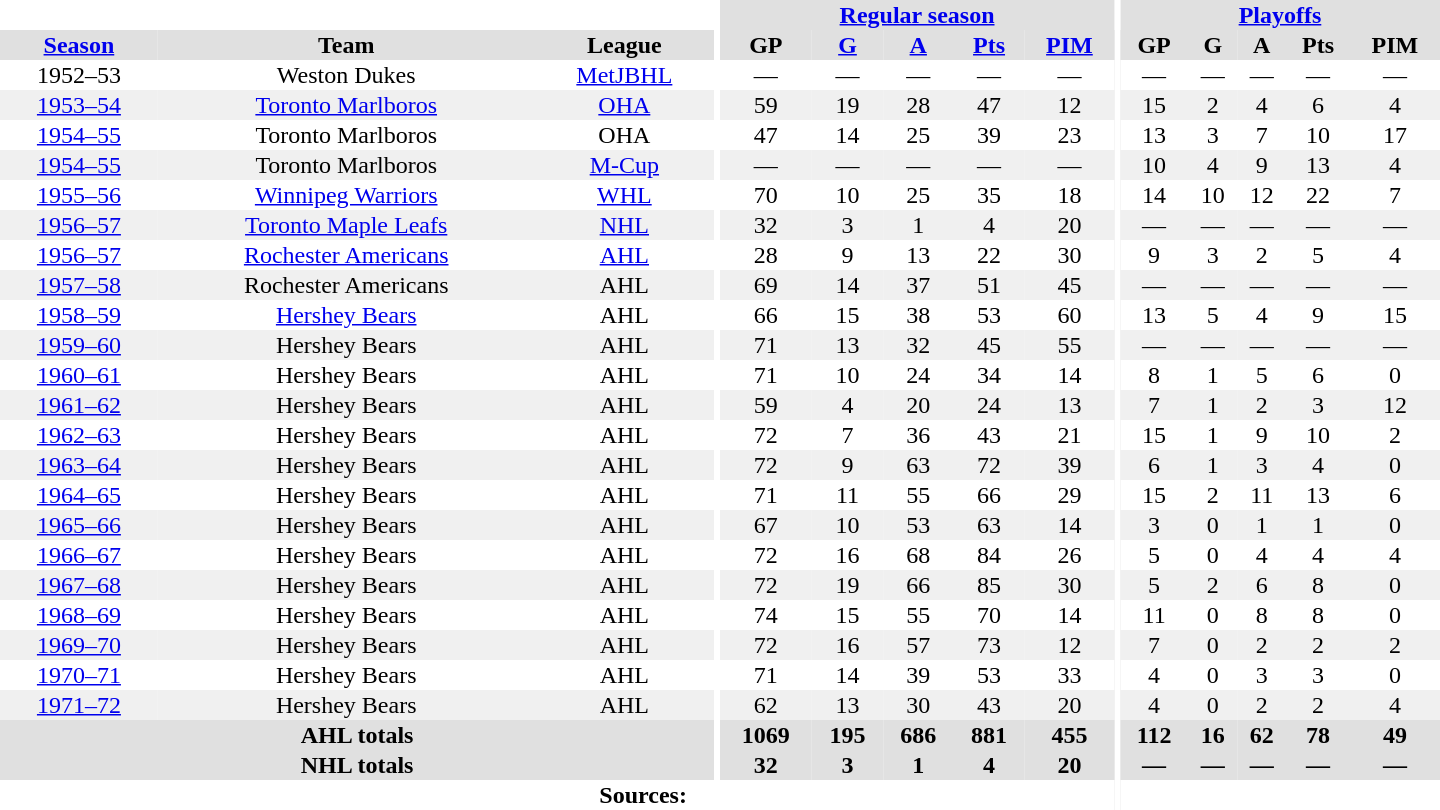<table border="0" cellpadding="1" cellspacing="0" style="text-align:center; width:60em">
<tr bgcolor="#e0e0e0">
<th colspan="3" bgcolor="#ffffff"></th>
<th rowspan="100" bgcolor="#ffffff"></th>
<th colspan="5"><a href='#'>Regular season</a></th>
<th rowspan="100" bgcolor="#ffffff"></th>
<th colspan="5"><a href='#'>Playoffs</a></th>
</tr>
<tr bgcolor="#e0e0e0">
<th><a href='#'>Season</a></th>
<th>Team</th>
<th>League</th>
<th>GP</th>
<th><a href='#'>G</a></th>
<th><a href='#'>A</a></th>
<th><a href='#'>Pts</a></th>
<th><a href='#'>PIM</a></th>
<th>GP</th>
<th>G</th>
<th>A</th>
<th>Pts</th>
<th>PIM</th>
</tr>
<tr>
<td>1952–53</td>
<td>Weston Dukes</td>
<td><a href='#'>MetJBHL</a></td>
<td>—</td>
<td>—</td>
<td>—</td>
<td>—</td>
<td>—</td>
<td>—</td>
<td>—</td>
<td>—</td>
<td>—</td>
<td>—</td>
</tr>
<tr bgcolor="#f0f0f0">
<td><a href='#'>1953–54</a></td>
<td><a href='#'>Toronto Marlboros</a></td>
<td><a href='#'>OHA</a></td>
<td>59</td>
<td>19</td>
<td>28</td>
<td>47</td>
<td>12</td>
<td>15</td>
<td>2</td>
<td>4</td>
<td>6</td>
<td>4</td>
</tr>
<tr>
<td><a href='#'>1954–55</a></td>
<td>Toronto Marlboros</td>
<td>OHA</td>
<td>47</td>
<td>14</td>
<td>25</td>
<td>39</td>
<td>23</td>
<td>13</td>
<td>3</td>
<td>7</td>
<td>10</td>
<td>17</td>
</tr>
<tr bgcolor="#f0f0f0">
<td><a href='#'>1954–55</a></td>
<td>Toronto Marlboros</td>
<td><a href='#'>M-Cup</a></td>
<td>—</td>
<td>—</td>
<td>—</td>
<td>—</td>
<td>—</td>
<td>10</td>
<td>4</td>
<td>9</td>
<td>13</td>
<td>4</td>
</tr>
<tr>
<td><a href='#'>1955–56</a></td>
<td><a href='#'>Winnipeg Warriors</a></td>
<td><a href='#'>WHL</a></td>
<td>70</td>
<td>10</td>
<td>25</td>
<td>35</td>
<td>18</td>
<td>14</td>
<td>10</td>
<td>12</td>
<td>22</td>
<td>7</td>
</tr>
<tr bgcolor="#f0f0f0">
<td><a href='#'>1956–57</a></td>
<td><a href='#'>Toronto Maple Leafs</a></td>
<td><a href='#'>NHL</a></td>
<td>32</td>
<td>3</td>
<td>1</td>
<td>4</td>
<td>20</td>
<td>—</td>
<td>—</td>
<td>—</td>
<td>—</td>
<td>—</td>
</tr>
<tr>
<td><a href='#'>1956–57</a></td>
<td><a href='#'>Rochester Americans</a></td>
<td><a href='#'>AHL</a></td>
<td>28</td>
<td>9</td>
<td>13</td>
<td>22</td>
<td>30</td>
<td>9</td>
<td>3</td>
<td>2</td>
<td>5</td>
<td>4</td>
</tr>
<tr bgcolor="#f0f0f0">
<td><a href='#'>1957–58</a></td>
<td>Rochester Americans</td>
<td>AHL</td>
<td>69</td>
<td>14</td>
<td>37</td>
<td>51</td>
<td>45</td>
<td>—</td>
<td>—</td>
<td>—</td>
<td>—</td>
<td>—</td>
</tr>
<tr>
<td><a href='#'>1958–59</a></td>
<td><a href='#'>Hershey Bears</a></td>
<td>AHL</td>
<td>66</td>
<td>15</td>
<td>38</td>
<td>53</td>
<td>60</td>
<td>13</td>
<td>5</td>
<td>4</td>
<td>9</td>
<td>15</td>
</tr>
<tr bgcolor="#f0f0f0">
<td><a href='#'>1959–60</a></td>
<td>Hershey Bears</td>
<td>AHL</td>
<td>71</td>
<td>13</td>
<td>32</td>
<td>45</td>
<td>55</td>
<td>—</td>
<td>—</td>
<td>—</td>
<td>—</td>
<td>—</td>
</tr>
<tr>
<td><a href='#'>1960–61</a></td>
<td>Hershey Bears</td>
<td>AHL</td>
<td>71</td>
<td>10</td>
<td>24</td>
<td>34</td>
<td>14</td>
<td>8</td>
<td>1</td>
<td>5</td>
<td>6</td>
<td>0</td>
</tr>
<tr bgcolor="#f0f0f0">
<td><a href='#'>1961–62</a></td>
<td>Hershey Bears</td>
<td>AHL</td>
<td>59</td>
<td>4</td>
<td>20</td>
<td>24</td>
<td>13</td>
<td>7</td>
<td>1</td>
<td>2</td>
<td>3</td>
<td>12</td>
</tr>
<tr>
<td><a href='#'>1962–63</a></td>
<td>Hershey Bears</td>
<td>AHL</td>
<td>72</td>
<td>7</td>
<td>36</td>
<td>43</td>
<td>21</td>
<td>15</td>
<td>1</td>
<td>9</td>
<td>10</td>
<td>2</td>
</tr>
<tr bgcolor="#f0f0f0">
<td><a href='#'>1963–64</a></td>
<td>Hershey Bears</td>
<td>AHL</td>
<td>72</td>
<td>9</td>
<td>63</td>
<td>72</td>
<td>39</td>
<td>6</td>
<td>1</td>
<td>3</td>
<td>4</td>
<td>0</td>
</tr>
<tr>
<td><a href='#'>1964–65</a></td>
<td>Hershey Bears</td>
<td>AHL</td>
<td>71</td>
<td>11</td>
<td>55</td>
<td>66</td>
<td>29</td>
<td>15</td>
<td>2</td>
<td>11</td>
<td>13</td>
<td>6</td>
</tr>
<tr bgcolor="#f0f0f0">
<td><a href='#'>1965–66</a></td>
<td>Hershey Bears</td>
<td>AHL</td>
<td>67</td>
<td>10</td>
<td>53</td>
<td>63</td>
<td>14</td>
<td>3</td>
<td>0</td>
<td>1</td>
<td>1</td>
<td>0</td>
</tr>
<tr>
<td><a href='#'>1966–67</a></td>
<td>Hershey Bears</td>
<td>AHL</td>
<td>72</td>
<td>16</td>
<td>68</td>
<td>84</td>
<td>26</td>
<td>5</td>
<td>0</td>
<td>4</td>
<td>4</td>
<td>4</td>
</tr>
<tr bgcolor="#f0f0f0">
<td><a href='#'>1967–68</a></td>
<td>Hershey Bears</td>
<td>AHL</td>
<td>72</td>
<td>19</td>
<td>66</td>
<td>85</td>
<td>30</td>
<td>5</td>
<td>2</td>
<td>6</td>
<td>8</td>
<td>0</td>
</tr>
<tr>
<td><a href='#'>1968–69</a></td>
<td>Hershey Bears</td>
<td>AHL</td>
<td>74</td>
<td>15</td>
<td>55</td>
<td>70</td>
<td>14</td>
<td>11</td>
<td>0</td>
<td>8</td>
<td>8</td>
<td>0</td>
</tr>
<tr bgcolor="#f0f0f0">
<td><a href='#'>1969–70</a></td>
<td>Hershey Bears</td>
<td>AHL</td>
<td>72</td>
<td>16</td>
<td>57</td>
<td>73</td>
<td>12</td>
<td>7</td>
<td>0</td>
<td>2</td>
<td>2</td>
<td>2</td>
</tr>
<tr>
<td><a href='#'>1970–71</a></td>
<td>Hershey Bears</td>
<td>AHL</td>
<td>71</td>
<td>14</td>
<td>39</td>
<td>53</td>
<td>33</td>
<td>4</td>
<td>0</td>
<td>3</td>
<td>3</td>
<td>0</td>
</tr>
<tr bgcolor="#f0f0f0">
<td><a href='#'>1971–72</a></td>
<td>Hershey Bears</td>
<td>AHL</td>
<td>62</td>
<td>13</td>
<td>30</td>
<td>43</td>
<td>20</td>
<td>4</td>
<td>0</td>
<td>2</td>
<td>2</td>
<td>4</td>
</tr>
<tr bgcolor="#e0e0e0">
<th colspan="3">AHL totals</th>
<th>1069</th>
<th>195</th>
<th>686</th>
<th>881</th>
<th>455</th>
<th>112</th>
<th>16</th>
<th>62</th>
<th>78</th>
<th>49</th>
</tr>
<tr bgcolor="#e0e0e0">
<th colspan="3">NHL totals</th>
<th>32</th>
<th>3</th>
<th>1</th>
<th>4</th>
<th>20</th>
<th>—</th>
<th>—</th>
<th>—</th>
<th>—</th>
<th>—</th>
</tr>
<tr>
<td colspan="13" style="text-align: center;"><strong>Sources:</strong></td>
</tr>
</table>
